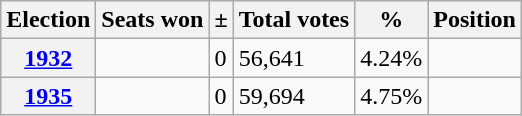<table class="wikitable sortable">
<tr>
<th>Election</th>
<th>Seats won</th>
<th>±</th>
<th>Total votes</th>
<th>%</th>
<th>Position</th>
</tr>
<tr>
<th><a href='#'>1932</a></th>
<td></td>
<td>0</td>
<td>56,641</td>
<td>4.24%</td>
<td></td>
</tr>
<tr>
<th><a href='#'>1935</a></th>
<td></td>
<td>0</td>
<td>59,694</td>
<td>4.75%</td>
<td></td>
</tr>
</table>
